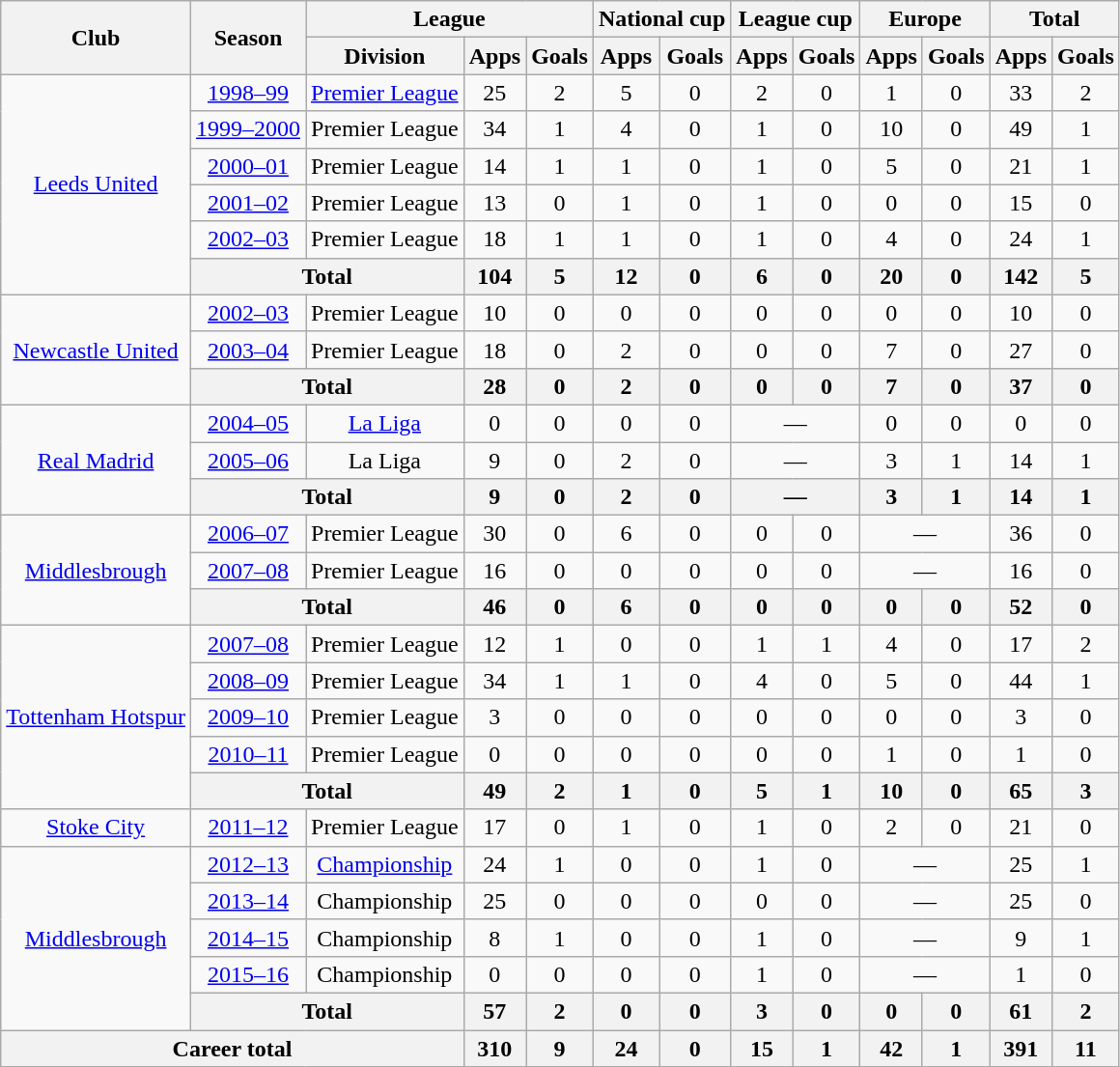<table class="wikitable" style="text-align: center;">
<tr>
<th rowspan="2">Club</th>
<th rowspan="2">Season</th>
<th colspan="3">League</th>
<th colspan="2">National cup</th>
<th colspan="2">League cup</th>
<th colspan="2">Europe</th>
<th colspan="2">Total</th>
</tr>
<tr>
<th>Division</th>
<th>Apps</th>
<th>Goals</th>
<th>Apps</th>
<th>Goals</th>
<th>Apps</th>
<th>Goals</th>
<th>Apps</th>
<th>Goals</th>
<th>Apps</th>
<th>Goals</th>
</tr>
<tr>
<td rowspan="6"><a href='#'>Leeds United</a></td>
<td><a href='#'>1998–99</a></td>
<td><a href='#'>Premier League</a></td>
<td>25</td>
<td>2</td>
<td>5</td>
<td>0</td>
<td>2</td>
<td>0</td>
<td>1</td>
<td>0</td>
<td>33</td>
<td>2</td>
</tr>
<tr>
<td><a href='#'>1999–2000</a></td>
<td>Premier League</td>
<td>34</td>
<td>1</td>
<td>4</td>
<td>0</td>
<td>1</td>
<td>0</td>
<td>10</td>
<td>0</td>
<td>49</td>
<td>1</td>
</tr>
<tr>
<td><a href='#'>2000–01</a></td>
<td>Premier League</td>
<td>14</td>
<td>1</td>
<td>1</td>
<td>0</td>
<td>1</td>
<td>0</td>
<td>5</td>
<td>0</td>
<td>21</td>
<td>1</td>
</tr>
<tr>
<td><a href='#'>2001–02</a></td>
<td>Premier League</td>
<td>13</td>
<td>0</td>
<td>1</td>
<td>0</td>
<td>1</td>
<td>0</td>
<td>0</td>
<td>0</td>
<td>15</td>
<td>0</td>
</tr>
<tr>
<td><a href='#'>2002–03</a></td>
<td>Premier League</td>
<td>18</td>
<td>1</td>
<td>1</td>
<td>0</td>
<td>1</td>
<td>0</td>
<td>4</td>
<td>0</td>
<td>24</td>
<td>1</td>
</tr>
<tr>
<th colspan="2">Total</th>
<th>104</th>
<th>5</th>
<th>12</th>
<th>0</th>
<th>6</th>
<th>0</th>
<th>20</th>
<th>0</th>
<th>142</th>
<th>5</th>
</tr>
<tr>
<td rowspan="3"><a href='#'>Newcastle United</a></td>
<td><a href='#'>2002–03</a></td>
<td>Premier League</td>
<td>10</td>
<td>0</td>
<td>0</td>
<td>0</td>
<td>0</td>
<td>0</td>
<td>0</td>
<td>0</td>
<td>10</td>
<td>0</td>
</tr>
<tr>
<td><a href='#'>2003–04</a></td>
<td>Premier League</td>
<td>18</td>
<td>0</td>
<td>2</td>
<td>0</td>
<td>0</td>
<td>0</td>
<td>7</td>
<td>0</td>
<td>27</td>
<td>0</td>
</tr>
<tr>
<th colspan="2">Total</th>
<th>28</th>
<th>0</th>
<th>2</th>
<th>0</th>
<th>0</th>
<th>0</th>
<th>7</th>
<th>0</th>
<th>37</th>
<th>0</th>
</tr>
<tr>
<td rowspan="3"><a href='#'>Real Madrid</a></td>
<td><a href='#'>2004–05</a></td>
<td><a href='#'>La Liga</a></td>
<td>0</td>
<td>0</td>
<td>0</td>
<td>0</td>
<td colspan="2">—</td>
<td>0</td>
<td>0</td>
<td>0</td>
<td>0</td>
</tr>
<tr>
<td><a href='#'>2005–06</a></td>
<td>La Liga</td>
<td>9</td>
<td>0</td>
<td>2</td>
<td>0</td>
<td colspan="2">—</td>
<td>3</td>
<td>1</td>
<td>14</td>
<td>1</td>
</tr>
<tr>
<th colspan="2">Total</th>
<th>9</th>
<th>0</th>
<th>2</th>
<th>0</th>
<th colspan="2">—</th>
<th>3</th>
<th>1</th>
<th>14</th>
<th>1</th>
</tr>
<tr>
<td rowspan="3"><a href='#'>Middlesbrough</a></td>
<td><a href='#'>2006–07</a></td>
<td>Premier League</td>
<td>30</td>
<td>0</td>
<td>6</td>
<td>0</td>
<td>0</td>
<td>0</td>
<td colspan="2">—</td>
<td>36</td>
<td>0</td>
</tr>
<tr>
<td><a href='#'>2007–08</a></td>
<td>Premier League</td>
<td>16</td>
<td>0</td>
<td>0</td>
<td>0</td>
<td>0</td>
<td>0</td>
<td colspan="2">—</td>
<td>16</td>
<td>0</td>
</tr>
<tr>
<th colspan="2">Total</th>
<th>46</th>
<th>0</th>
<th>6</th>
<th>0</th>
<th>0</th>
<th>0</th>
<th>0</th>
<th>0</th>
<th>52</th>
<th>0</th>
</tr>
<tr>
<td rowspan="5"><a href='#'>Tottenham Hotspur</a></td>
<td><a href='#'>2007–08</a></td>
<td>Premier League</td>
<td>12</td>
<td>1</td>
<td>0</td>
<td>0</td>
<td>1</td>
<td>1</td>
<td>4</td>
<td>0</td>
<td>17</td>
<td>2</td>
</tr>
<tr>
<td><a href='#'>2008–09</a></td>
<td>Premier League</td>
<td>34</td>
<td>1</td>
<td>1</td>
<td>0</td>
<td>4</td>
<td>0</td>
<td>5</td>
<td>0</td>
<td>44</td>
<td>1</td>
</tr>
<tr>
<td><a href='#'>2009–10</a></td>
<td>Premier League</td>
<td>3</td>
<td>0</td>
<td>0</td>
<td>0</td>
<td>0</td>
<td>0</td>
<td>0</td>
<td>0</td>
<td>3</td>
<td>0</td>
</tr>
<tr>
<td><a href='#'>2010–11</a></td>
<td>Premier League</td>
<td>0</td>
<td>0</td>
<td>0</td>
<td>0</td>
<td>0</td>
<td>0</td>
<td>1</td>
<td>0</td>
<td>1</td>
<td>0</td>
</tr>
<tr>
<th colspan="2">Total</th>
<th>49</th>
<th>2</th>
<th>1</th>
<th>0</th>
<th>5</th>
<th>1</th>
<th>10</th>
<th>0</th>
<th>65</th>
<th>3</th>
</tr>
<tr>
<td><a href='#'>Stoke City</a></td>
<td><a href='#'>2011–12</a></td>
<td>Premier League</td>
<td>17</td>
<td>0</td>
<td>1</td>
<td>0</td>
<td>1</td>
<td>0</td>
<td>2</td>
<td>0</td>
<td>21</td>
<td>0</td>
</tr>
<tr>
<td rowspan="5"><a href='#'>Middlesbrough</a></td>
<td><a href='#'>2012–13</a></td>
<td><a href='#'>Championship</a></td>
<td>24</td>
<td>1</td>
<td>0</td>
<td>0</td>
<td>1</td>
<td>0</td>
<td colspan="2">—</td>
<td>25</td>
<td>1</td>
</tr>
<tr>
<td><a href='#'>2013–14</a></td>
<td>Championship</td>
<td>25</td>
<td>0</td>
<td>0</td>
<td>0</td>
<td>0</td>
<td>0</td>
<td colspan="2">—</td>
<td>25</td>
<td>0</td>
</tr>
<tr>
<td><a href='#'>2014–15</a></td>
<td>Championship</td>
<td>8</td>
<td>1</td>
<td>0</td>
<td>0</td>
<td>1</td>
<td>0</td>
<td colspan="2">—</td>
<td>9</td>
<td>1</td>
</tr>
<tr>
<td><a href='#'>2015–16</a></td>
<td>Championship</td>
<td>0</td>
<td>0</td>
<td>0</td>
<td>0</td>
<td>1</td>
<td>0</td>
<td colspan="2">—</td>
<td>1</td>
<td>0</td>
</tr>
<tr>
<th colspan="2">Total</th>
<th>57</th>
<th>2</th>
<th>0</th>
<th>0</th>
<th>3</th>
<th>0</th>
<th>0</th>
<th>0</th>
<th>61</th>
<th>2</th>
</tr>
<tr>
<th colspan="3">Career total</th>
<th>310</th>
<th>9</th>
<th>24</th>
<th>0</th>
<th>15</th>
<th>1</th>
<th>42</th>
<th>1</th>
<th>391</th>
<th>11</th>
</tr>
</table>
